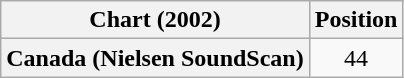<table class="wikitable plainrowheaders">
<tr>
<th>Chart (2002)</th>
<th>Position</th>
</tr>
<tr>
<th scope="row">Canada (Nielsen SoundScan)</th>
<td style="text-align:center;">44</td>
</tr>
</table>
